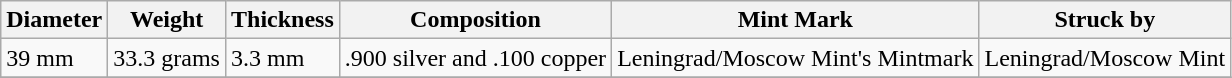<table class="wikitable">
<tr>
<th>Diameter</th>
<th>Weight</th>
<th>Thickness</th>
<th>Composition</th>
<th>Mint Mark</th>
<th>Struck by</th>
</tr>
<tr>
<td>39 mm</td>
<td>33.3 grams</td>
<td>3.3 mm</td>
<td>.900 silver and .100 copper</td>
<td>Leningrad/Moscow Mint's Mintmark</td>
<td>Leningrad/Moscow Mint</td>
</tr>
<tr>
</tr>
</table>
